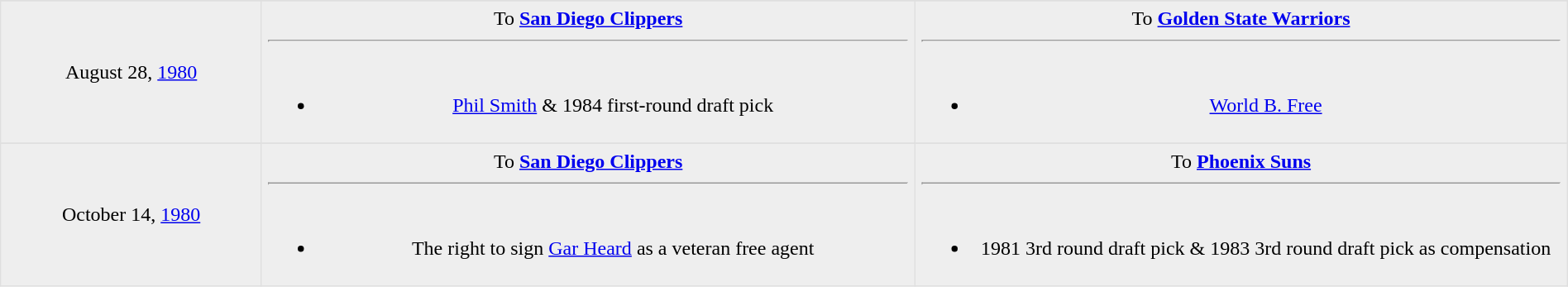<table border=1 style="border-collapse:collapse; text-align: center; width: 100%" bordercolor="#DFDFDF"  cellpadding="5">
<tr>
</tr>
<tr bgcolor="eeeeee">
<td style="width:12%">August 28, <a href='#'>1980</a></td>
<td style="width:30%" valign="top">To <strong><a href='#'>San Diego Clippers</a></strong><hr><br><ul><li><a href='#'>Phil Smith</a> & 1984 first-round draft pick</li></ul></td>
<td style="width:30%" valign="top">To <strong><a href='#'>Golden State Warriors</a></strong><hr><br><ul><li><a href='#'>World B. Free</a></li></ul></td>
</tr>
<tr>
</tr>
<tr bgcolor="eeeeee">
<td style="width:12%">October 14, <a href='#'>1980</a></td>
<td style="width:30%" valign="top">To <strong><a href='#'>San Diego Clippers</a></strong><hr><br><ul><li>The right to sign <a href='#'>Gar Heard</a> as a veteran free agent</li></ul></td>
<td style="width:30%" valign="top">To <strong><a href='#'>Phoenix Suns</a></strong><hr><br><ul><li>1981 3rd round draft pick & 1983 3rd round draft pick as compensation</li></ul></td>
</tr>
</table>
